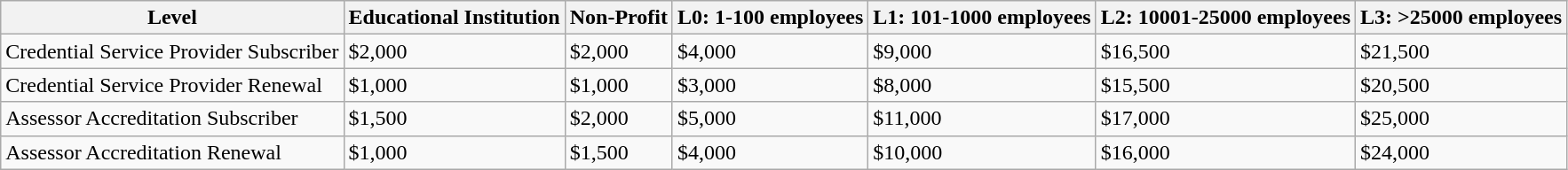<table class="wikitable sortable">
<tr>
<th>Level</th>
<th>Educational Institution</th>
<th>Non-Profit</th>
<th>L0: 1-100 employees</th>
<th>L1: 101-1000 employees</th>
<th>L2: 10001-25000 employees</th>
<th>L3: >25000 employees</th>
</tr>
<tr>
<td>Credential Service Provider Subscriber</td>
<td>$2,000</td>
<td>$2,000</td>
<td>$4,000</td>
<td>$9,000</td>
<td>$16,500</td>
<td>$21,500</td>
</tr>
<tr>
<td>Credential Service Provider Renewal</td>
<td>$1,000</td>
<td>$1,000</td>
<td>$3,000</td>
<td>$8,000</td>
<td>$15,500</td>
<td>$20,500</td>
</tr>
<tr>
<td>Assessor Accreditation Subscriber</td>
<td>$1,500</td>
<td>$2,000</td>
<td>$5,000</td>
<td>$11,000</td>
<td>$17,000</td>
<td>$25,000</td>
</tr>
<tr>
<td>Assessor Accreditation Renewal</td>
<td>$1,000</td>
<td>$1,500</td>
<td>$4,000</td>
<td>$10,000</td>
<td>$16,000</td>
<td>$24,000</td>
</tr>
</table>
